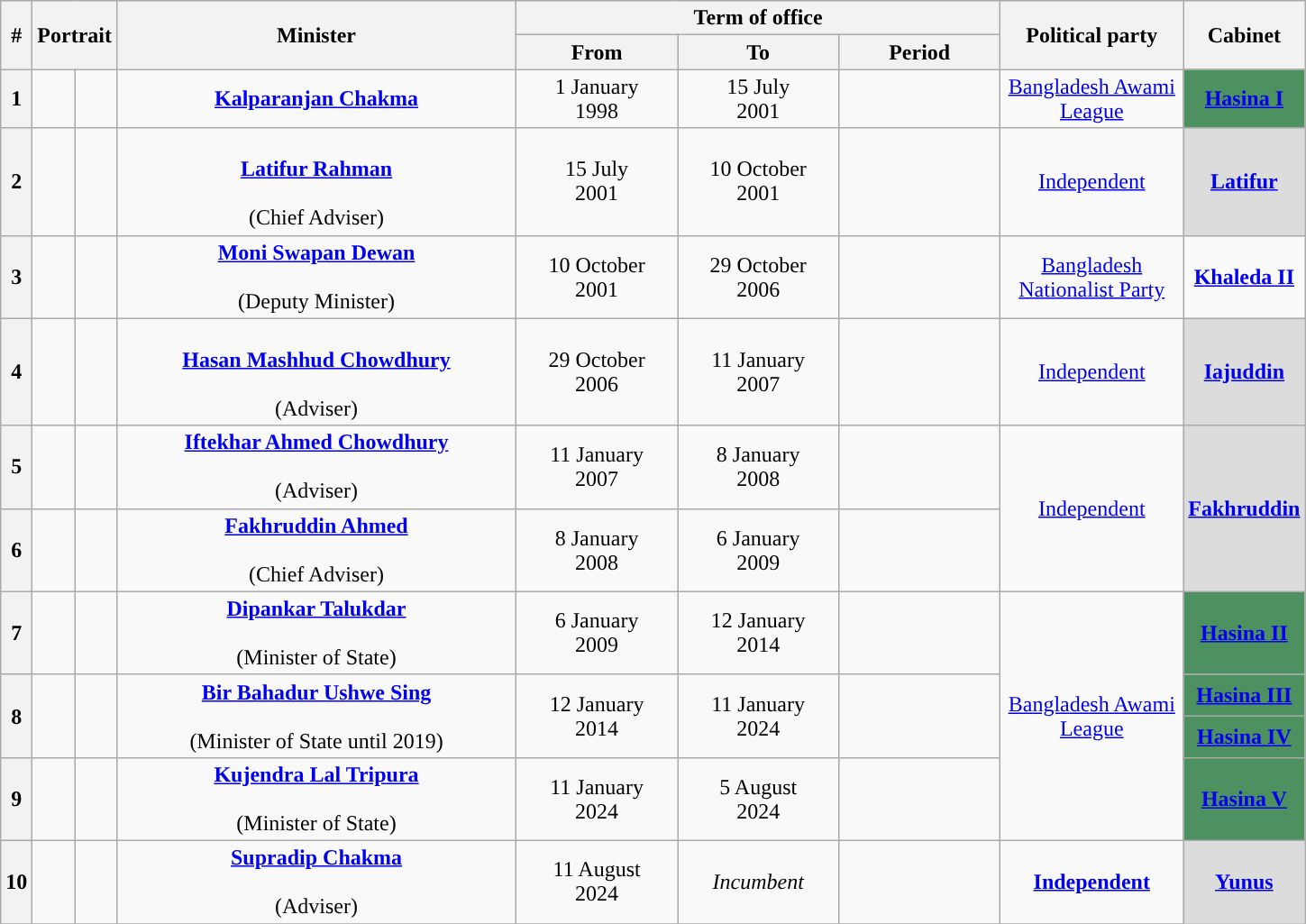<table class="wikitable" style="text-align:center">
<tr>
<th rowspan="2">#</th>
<th rowspan="2" colspan="2">Portrait</th>
<th rowspan="2" style="width:18em">Minister<br></th>
<th colspan="3">Term of office</th>
<th rowspan="2" style="width:8em">Political party</th>
<th rowspan="2">Cabinet</th>
</tr>
<tr>
<th style="width:7em">From</th>
<th style="width:7em">To</th>
<th style="width:7em">Period</th>
</tr>
<tr>
<th>1</th>
<td></td>
<td></td>
<td><strong><a href='#'>Kalparanjan Chakma</a></strong><br></td>
<td>1 January<br>1998</td>
<td>15 July<br>2001</td>
<td><strong></strong></td>
<td><a href='#'>Bangladesh Awami League</a></td>
<td style="background:#4C915F"><strong><a href='#'>Hasina I</a></strong></td>
</tr>
<tr>
<th>2</th>
<td></td>
<td></td>
<td><br><strong><a href='#'>Latifur Rahman</a></strong><br><br>(Chief Adviser)</td>
<td>15 July<br>2001</td>
<td>10 October<br>2001</td>
<td><strong></strong></td>
<td><a href='#'>Independent</a></td>
<td style="background:#DCDCDC"><strong><a href='#'>Latifur</a></strong><br></td>
</tr>
<tr>
<th>3</th>
<td></td>
<td></td>
<td><strong><a href='#'>Moni Swapan Dewan</a></strong><br><br>(Deputy Minister)</td>
<td>10 October<br>2001</td>
<td>29 October<br>2006</td>
<td><strong></strong></td>
<td><a href='#'>Bangladesh Nationalist Party</a></td>
<td><strong><a href='#'>Khaleda II</a></strong></td>
</tr>
<tr>
<th>4</th>
<td></td>
<td></td>
<td><br><strong><a href='#'>Hasan Mashhud Chowdhury</a></strong><br><br>(Adviser)</td>
<td>29 October<br>2006</td>
<td>11 January<br>2007</td>
<td><strong></strong></td>
<td><a href='#'>Independent</a></td>
<td style="background:#DCDCDC"><strong><a href='#'>Iajuddin</a></strong></td>
</tr>
<tr>
<th>5</th>
<td></td>
<td></td>
<td><strong><a href='#'>Iftekhar Ahmed Chowdhury</a></strong><br><br>(Adviser)</td>
<td>11 January<br>2007</td>
<td>8 January<br>2008</td>
<td><strong></strong></td>
<td rowspan="2"><a href='#'>Independent</a></td>
<td rowspan="2" style="background:#DCDCDC"><strong><a href='#'>Fakhruddin</a></strong></td>
</tr>
<tr>
<th>6</th>
<td></td>
<td></td>
<td><strong><a href='#'>Fakhruddin Ahmed</a></strong><br><br>(Chief Adviser)</td>
<td>8 January<br>2008</td>
<td>6 January<br>2009</td>
<td><strong></strong></td>
</tr>
<tr>
<th>7</th>
<td></td>
<td></td>
<td><strong><a href='#'>Dipankar Talukdar</a></strong><br><br>(Minister of State)</td>
<td>6 January<br>2009</td>
<td>12 January<br>2014</td>
<td><strong></strong></td>
<td rowspan="4"><a href='#'>Bangladesh Awami League</a></td>
<td style="background:#4C915F"><strong><a href='#'>Hasina II</a></strong></td>
</tr>
<tr>
<th rowspan="2">8</th>
<td rowspan="2"></td>
<td rowspan="2"></td>
<td rowspan="2"><strong><a href='#'>Bir Bahadur Ushwe Sing</a></strong><br><br>(Minister of State until 2019)</td>
<td rowspan="2">12 January<br>2014</td>
<td rowspan="2">11 January<br>2024</td>
<td rowspan="2"><strong></strong></td>
<td style="background:#4C915F"><strong><a href='#'>Hasina III</a></strong></td>
</tr>
<tr>
<td style="background:#4C915F"><strong><a href='#'>Hasina IV</a></strong></td>
</tr>
<tr>
<th>9</th>
<td></td>
<td></td>
<td><strong><a href='#'>Kujendra Lal Tripura</a></strong><br><br>(Minister of State)</td>
<td>11 January<br>2024</td>
<td>5 August<br>2024</td>
<td><strong></strong></td>
<td style="background:#4C915F"><strong><a href='#'>Hasina V</a></strong></td>
</tr>
<tr>
<th>10</th>
<td></td>
<td></td>
<td><strong><a href='#'>Supradip Chakma</a></strong><br><br>(Adviser)</td>
<td>11 August<br>2024</td>
<td><em>Incumbent</em></td>
<td><strong></strong></td>
<td><strong><a href='#'>Independent</a></strong></td>
<td rowspan="2" style="background:#DCDCDC"><strong><a href='#'>Yunus</a></strong></td>
</tr>
<tr>
</tr>
</table>
